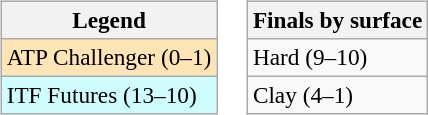<table>
<tr valign=top>
<td><br><table class=wikitable style=font-size:97%>
<tr>
<th>Legend</th>
</tr>
<tr bgcolor=moccasin>
<td>ATP Challenger (0–1)</td>
</tr>
<tr bgcolor=cffcff>
<td>ITF Futures (13–10)</td>
</tr>
</table>
</td>
<td><br><table class=wikitable style=font-size:97%>
<tr>
<th>Finals by surface</th>
</tr>
<tr>
<td>Hard (9–10)</td>
</tr>
<tr>
<td>Clay (4–1)</td>
</tr>
</table>
</td>
</tr>
</table>
